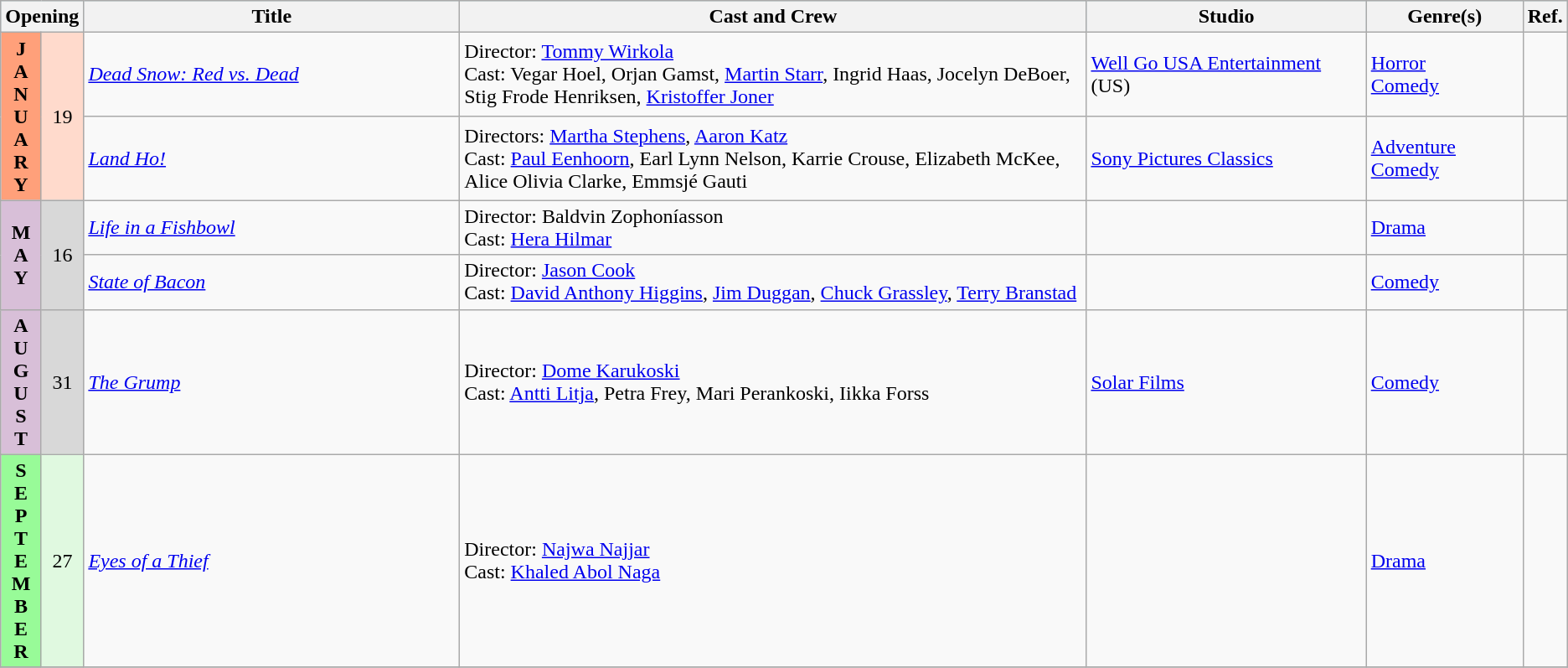<table class="wikitable">
<tr style="background:#b0e0e6; text-align:center;">
<th colspan="2">Opening</th>
<th style="width:24%;">Title</th>
<th style="width:40%;">Cast and Crew</th>
<th>Studio</th>
<th style="width:10%;">Genre(s)</th>
<th style="width:2%;">Ref.</th>
</tr>
<tr>
<th rowspan="2" style="text-align:center; background:#ffa07a; textcolor:#000;">J<br>A<br>N<br>U<br>A<br>R<br>Y</th>
<td rowspan="2" style="text-align:center; background:#ffdacc;">19</td>
<td><em><a href='#'>Dead Snow: Red vs. Dead</a></em></td>
<td>Director: <a href='#'>Tommy Wirkola</a> <br> Cast: Vegar Hoel, Orjan Gamst, <a href='#'>Martin Starr</a>, Ingrid Haas, Jocelyn DeBoer, Stig Frode Henriksen, <a href='#'>Kristoffer Joner</a></td>
<td><a href='#'>Well Go USA Entertainment</a> (US)</td>
<td><a href='#'>Horror</a> <br> <a href='#'>Comedy</a></td>
<td style="text-align:center"></td>
</tr>
<tr>
<td><em><a href='#'>Land Ho!</a></em></td>
<td>Directors: <a href='#'>Martha Stephens</a>, <a href='#'>Aaron Katz</a> <br> Cast: <a href='#'>Paul Eenhoorn</a>, Earl Lynn Nelson, Karrie Crouse, Elizabeth McKee, Alice Olivia Clarke, Emmsjé Gauti</td>
<td><a href='#'>Sony Pictures Classics</a></td>
<td><a href='#'>Adventure</a> <br> <a href='#'>Comedy</a></td>
<td style="text-align:center"></td>
</tr>
<tr>
<th rowspan="2" style="text-align:center; background:thistle; textcolor:#000;">M<br>A<br>Y</th>
<td rowspan="2" style="text-align:center; background:#d8d8d8;">16</td>
<td><em><a href='#'>Life in a Fishbowl</a></em></td>
<td>Director: Baldvin Zophoníasson <br> Cast: <a href='#'>Hera Hilmar</a></td>
<td></td>
<td><a href='#'>Drama</a></td>
<td style="text-align:center"></td>
</tr>
<tr>
<td><em><a href='#'>State of Bacon</a></em></td>
<td>Director: <a href='#'>Jason Cook</a> <br> Cast: <a href='#'>David Anthony Higgins</a>, <a href='#'>Jim Duggan</a>, <a href='#'>Chuck Grassley</a>, <a href='#'>Terry Branstad</a></td>
<td></td>
<td><a href='#'>Comedy</a></td>
<td style="text-align:center"></td>
</tr>
<tr>
<th rowspan="1" style="text-align:center; background:thistle; textcolor:#000;">A<br>U<br>G<br>U<br>S<br>T</th>
<td rowspan="1" style="text-align:center; background:#d8d8d8;">31</td>
<td><em><a href='#'>The Grump</a></em></td>
<td>Director: <a href='#'>Dome Karukoski</a> <br> Cast: <a href='#'>Antti Litja</a>, Petra Frey, Mari Perankoski, Iikka Forss</td>
<td><a href='#'>Solar Films</a></td>
<td><a href='#'>Comedy</a></td>
<td style="text-align:center"></td>
</tr>
<tr>
<th rowspan="1" style="text-align:center; background:#98fb98; textcolor:#000;">S<br>E<br>P<br>T<br>E<br>M<br>B<br>E<br>R</th>
<td rowspan="1" style="text-align:center; background:#e0f9e0;">27</td>
<td><em><a href='#'>Eyes of a Thief</a></em></td>
<td>Director: <a href='#'>Najwa Najjar</a> <br> Cast: <a href='#'>Khaled Abol Naga</a></td>
<td></td>
<td><a href='#'>Drama</a></td>
<td style="text-align:center"></td>
</tr>
<tr>
</tr>
</table>
